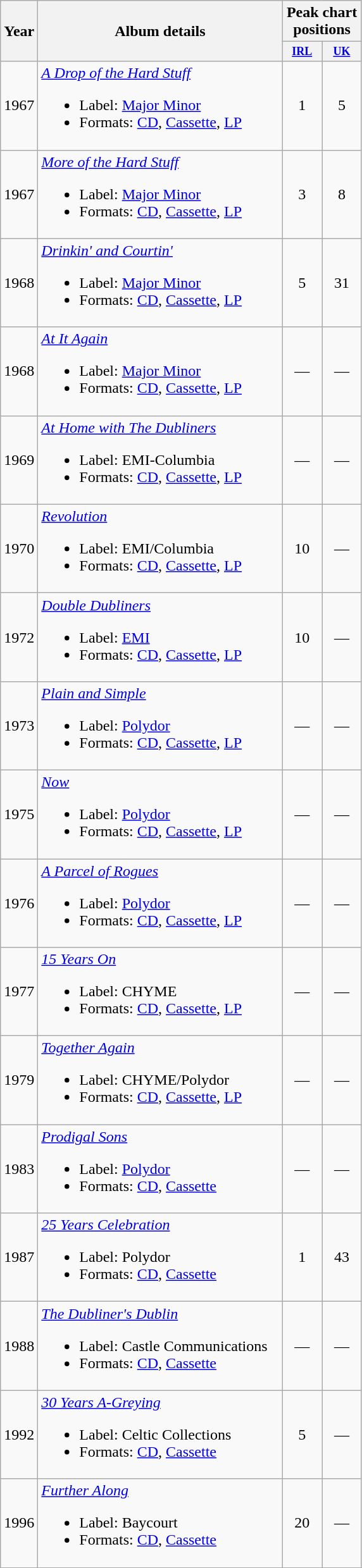<table class="wikitable" style="text-align:center;">
<tr>
<th rowspan="2">Year</th>
<th style="width:250px;" rowspan="2">Album details</th>
<th colspan="5">Peak chart positions</th>
</tr>
<tr>
<th style="width:3em;font-size:75%"><a href='#'>IRL</a><br></th>
<th style="width:3em;font-size:75%"><a href='#'>UK</a><br></th>
</tr>
<tr>
<td>1967</td>
<td align="left"><em><a href='#'>A Drop of the Hard Stuff</a></em><br><ul><li>Label: <a href='#'>Major Minor</a></li><li>Formats: <a href='#'>CD</a>, <a href='#'>Cassette</a>, <a href='#'>LP</a></li></ul></td>
<td>1</td>
<td>5</td>
</tr>
<tr>
<td>1967</td>
<td align="left"><em><a href='#'>More of the Hard Stuff</a></em><br><ul><li>Label: <a href='#'>Major Minor</a></li><li>Formats: <a href='#'>CD</a>, <a href='#'>Cassette</a>, <a href='#'>LP</a></li></ul></td>
<td>3</td>
<td>8</td>
</tr>
<tr>
<td>1968</td>
<td align="left"><em><a href='#'>Drinkin' and Courtin'</a></em><br><ul><li>Label: <a href='#'>Major Minor</a></li><li>Formats: <a href='#'>CD</a>, <a href='#'>Cassette</a>, <a href='#'>LP</a></li></ul></td>
<td>5</td>
<td>31</td>
</tr>
<tr>
<td>1968</td>
<td align="left"><em><a href='#'>At It Again</a></em><br><ul><li>Label: <a href='#'>Major Minor</a></li><li>Formats: <a href='#'>CD</a>, <a href='#'>Cassette</a>, <a href='#'>LP</a></li></ul></td>
<td>—</td>
<td>—</td>
</tr>
<tr>
<td>1969</td>
<td align="left"><em><a href='#'>At Home with The Dubliners</a></em><br><ul><li>Label: EMI-Columbia</li><li>Formats: <a href='#'>CD</a>, <a href='#'>Cassette</a>, <a href='#'>LP</a></li></ul></td>
<td>—</td>
<td>—</td>
</tr>
<tr>
<td>1970</td>
<td align="left"><em><a href='#'>Revolution</a></em><br><ul><li>Label: EMI/Columbia</li><li>Formats: <a href='#'>CD</a>, <a href='#'>Cassette</a>, <a href='#'>LP</a></li></ul></td>
<td>10</td>
<td>—</td>
</tr>
<tr>
<td>1972</td>
<td align="left"><em><a href='#'>Double Dubliners</a></em><br><ul><li>Label: <a href='#'>EMI</a></li><li>Formats: <a href='#'>CD</a>, <a href='#'>Cassette</a>, <a href='#'>LP</a></li></ul></td>
<td>10</td>
<td>—</td>
</tr>
<tr>
<td>1973</td>
<td align="left"><em><a href='#'>Plain and Simple</a></em><br><ul><li>Label: <a href='#'>Polydor</a></li><li>Formats: <a href='#'>CD</a>, <a href='#'>Cassette</a>, <a href='#'>LP</a></li></ul></td>
<td>—</td>
<td>—</td>
</tr>
<tr>
<td>1975</td>
<td align="left"><em><a href='#'>Now</a></em><br><ul><li>Label: <a href='#'>Polydor</a></li><li>Formats: <a href='#'>CD</a>, <a href='#'>Cassette</a>, <a href='#'>LP</a></li></ul></td>
<td>—</td>
<td>—</td>
</tr>
<tr>
<td>1976</td>
<td align="left"><em><a href='#'>A Parcel of Rogues</a></em><br><ul><li>Label: <a href='#'>Polydor</a></li><li>Formats: <a href='#'>CD</a>, <a href='#'>Cassette</a>, <a href='#'>LP</a></li></ul></td>
<td>—</td>
<td>—</td>
</tr>
<tr>
<td>1977</td>
<td align="left"><em><a href='#'>15 Years On</a></em><br><ul><li>Label: CHYME</li><li>Formats: <a href='#'>CD</a>, <a href='#'>Cassette</a>, <a href='#'>LP</a></li></ul></td>
<td>—</td>
<td>—</td>
</tr>
<tr>
<td>1979</td>
<td align="left"><em><a href='#'>Together Again</a></em><br><ul><li>Label: CHYME/Polydor</li><li>Formats: <a href='#'>CD</a>, <a href='#'>Cassette</a>, <a href='#'>LP</a></li></ul></td>
<td>—</td>
<td>—</td>
</tr>
<tr>
<td>1983</td>
<td align="left"><em><a href='#'>Prodigal Sons</a></em><br><ul><li>Label: <a href='#'>Polydor</a></li><li>Formats: <a href='#'>CD</a>, <a href='#'>Cassette</a></li></ul></td>
<td>—</td>
<td>—</td>
</tr>
<tr>
<td>1987</td>
<td align="left"><em><a href='#'>25 Years Celebration</a></em><br><ul><li>Label: Polydor</li><li>Formats: <a href='#'>CD</a>, <a href='#'>Cassette</a></li></ul></td>
<td>1</td>
<td>43</td>
</tr>
<tr>
<td>1988</td>
<td align="left"><em><a href='#'>The Dubliner's Dublin</a></em><br><ul><li>Label: Castle Communications</li><li>Formats: <a href='#'>CD</a>, <a href='#'>Cassette</a></li></ul></td>
<td>—</td>
<td>—</td>
</tr>
<tr>
<td>1992</td>
<td align="left"><em><a href='#'>30 Years A-Greying</a></em><br><ul><li>Label: Celtic Collections</li><li>Formats: <a href='#'>CD</a>, <a href='#'>Cassette</a></li></ul></td>
<td>5</td>
<td>—</td>
</tr>
<tr>
<td>1996</td>
<td align="left"><em><a href='#'>Further Along</a></em><br><ul><li>Label: Baycourt</li><li>Formats: <a href='#'>CD</a>, <a href='#'>Cassette</a></li></ul></td>
<td>20</td>
<td>—</td>
</tr>
<tr>
</tr>
</table>
